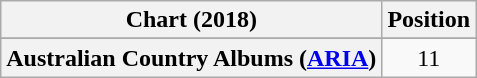<table class="wikitable plainrowheaders" style="text-align:center">
<tr>
<th scope="col">Chart (2018)</th>
<th scope="col">Position</th>
</tr>
<tr>
</tr>
<tr>
<th scope="row">Australian Country Albums (<a href='#'>ARIA</a>)</th>
<td>11</td>
</tr>
</table>
